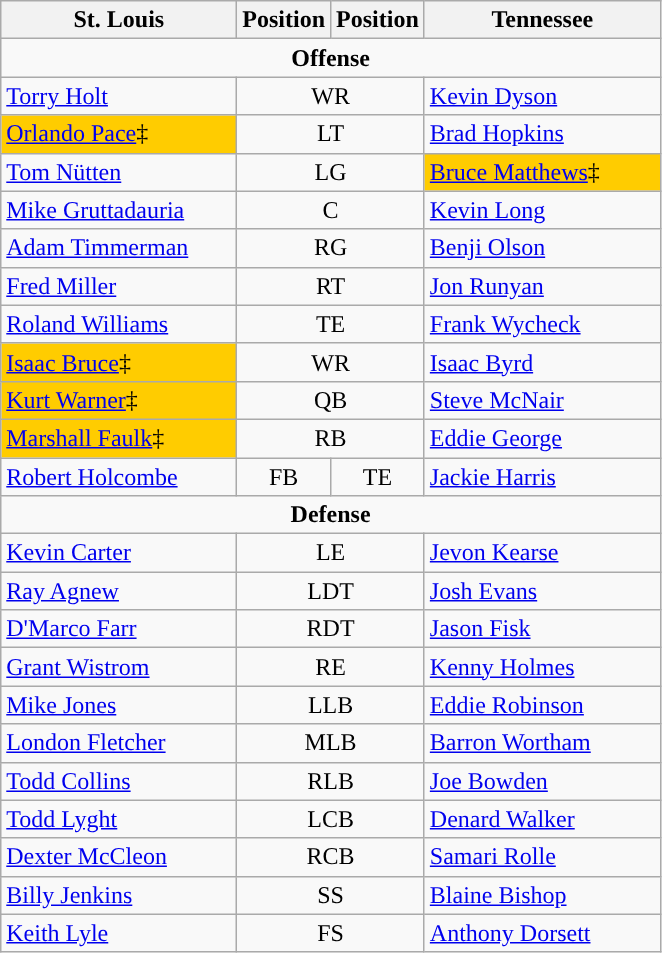<table class="wikitable">
<tr>
<th style="width:150px">St. Louis</th>
<th>Position</th>
<th>Position</th>
<th style="width:150px">Tennessee</th>
</tr>
<tr>
<td colspan="4" style="text-align:center;"><strong>Offense</strong></td>
</tr>
<tr>
<td><a href='#'>Torry Holt</a></td>
<td colspan="2" style="text-align:center;">WR</td>
<td><a href='#'>Kevin Dyson</a></td>
</tr>
<tr>
<td bgcolor="#FFCC00"><a href='#'>Orlando Pace</a>‡</td>
<td colspan="2" style="text-align:center;">LT</td>
<td><a href='#'>Brad Hopkins</a></td>
</tr>
<tr>
<td><a href='#'>Tom Nütten</a></td>
<td colspan="2" style="text-align:center;">LG</td>
<td bgcolor="#FFCC00"><a href='#'>Bruce Matthews</a>‡</td>
</tr>
<tr>
<td><a href='#'>Mike Gruttadauria</a></td>
<td colspan="2" style="text-align:center;">C</td>
<td><a href='#'>Kevin Long</a></td>
</tr>
<tr>
<td><a href='#'>Adam Timmerman</a></td>
<td colspan="2" style="text-align:center;">RG</td>
<td><a href='#'>Benji Olson</a></td>
</tr>
<tr>
<td><a href='#'>Fred Miller</a></td>
<td colspan="2" style="text-align:center;">RT</td>
<td><a href='#'>Jon Runyan</a></td>
</tr>
<tr>
<td><a href='#'>Roland Williams</a></td>
<td colspan="2" style="text-align:center;">TE</td>
<td><a href='#'>Frank Wycheck</a></td>
</tr>
<tr>
<td bgcolor="#FFCC00"><a href='#'>Isaac Bruce</a>‡</td>
<td colspan="2" style="text-align:center;">WR</td>
<td><a href='#'>Isaac Byrd</a></td>
</tr>
<tr>
<td bgcolor="#FFCC00"><a href='#'>Kurt Warner</a>‡</td>
<td colspan="2" style="text-align:center;">QB</td>
<td><a href='#'>Steve McNair</a></td>
</tr>
<tr>
<td bgcolor="#FFCC00"><a href='#'>Marshall Faulk</a>‡</td>
<td colspan="2" style="text-align:center;">RB</td>
<td><a href='#'>Eddie George</a></td>
</tr>
<tr>
<td><a href='#'>Robert Holcombe</a></td>
<td style="text-align:center;">FB</td>
<td style="text-align:center;">TE</td>
<td><a href='#'>Jackie Harris</a></td>
</tr>
<tr>
<td colspan="4" style="text-align:center;"><strong>Defense</strong></td>
</tr>
<tr>
<td><a href='#'>Kevin Carter</a></td>
<td colspan="2" style="text-align:center;">LE</td>
<td><a href='#'>Jevon Kearse</a></td>
</tr>
<tr>
<td><a href='#'>Ray Agnew</a></td>
<td colspan="2" style="text-align:center;">LDT</td>
<td><a href='#'>Josh Evans</a></td>
</tr>
<tr>
<td><a href='#'>D'Marco Farr</a></td>
<td colspan="2" style="text-align:center;">RDT</td>
<td><a href='#'>Jason Fisk</a></td>
</tr>
<tr>
<td><a href='#'>Grant Wistrom</a></td>
<td colspan="2" style="text-align:center;">RE</td>
<td><a href='#'>Kenny Holmes</a></td>
</tr>
<tr>
<td><a href='#'>Mike Jones</a></td>
<td colspan="2" style="text-align:center;">LLB</td>
<td><a href='#'>Eddie Robinson</a></td>
</tr>
<tr>
<td><a href='#'>London Fletcher</a></td>
<td colspan="2" style="text-align:center;">MLB</td>
<td><a href='#'>Barron Wortham</a></td>
</tr>
<tr>
<td><a href='#'>Todd Collins</a></td>
<td colspan="2" style="text-align:center;">RLB</td>
<td><a href='#'>Joe Bowden</a></td>
</tr>
<tr>
<td><a href='#'>Todd Lyght</a></td>
<td colspan="2" style="text-align:center;">LCB</td>
<td><a href='#'>Denard Walker</a></td>
</tr>
<tr>
<td><a href='#'>Dexter McCleon</a></td>
<td colspan="2" style="text-align:center;">RCB</td>
<td><a href='#'>Samari Rolle</a></td>
</tr>
<tr>
<td><a href='#'>Billy Jenkins</a></td>
<td colspan="2" style="text-align:center;">SS</td>
<td><a href='#'>Blaine Bishop</a></td>
</tr>
<tr>
<td><a href='#'>Keith Lyle</a></td>
<td colspan="2" style="text-align:center;">FS</td>
<td><a href='#'>Anthony Dorsett</a></td>
</tr>
</table>
